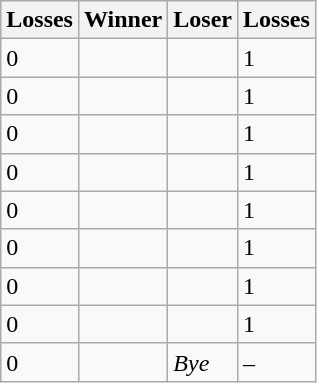<table class=wikitable>
<tr>
<th>Losses</th>
<th>Winner</th>
<th>Loser</th>
<th>Losses</th>
</tr>
<tr>
<td>0</td>
<td></td>
<td></td>
<td>1</td>
</tr>
<tr>
<td>0</td>
<td></td>
<td></td>
<td>1</td>
</tr>
<tr>
<td>0</td>
<td></td>
<td></td>
<td>1</td>
</tr>
<tr>
<td>0</td>
<td></td>
<td></td>
<td>1</td>
</tr>
<tr>
<td>0</td>
<td></td>
<td></td>
<td>1</td>
</tr>
<tr>
<td>0</td>
<td></td>
<td></td>
<td>1</td>
</tr>
<tr>
<td>0</td>
<td></td>
<td></td>
<td>1</td>
</tr>
<tr>
<td>0</td>
<td></td>
<td></td>
<td>1</td>
</tr>
<tr>
<td>0</td>
<td></td>
<td><em>Bye</em></td>
<td>–</td>
</tr>
</table>
